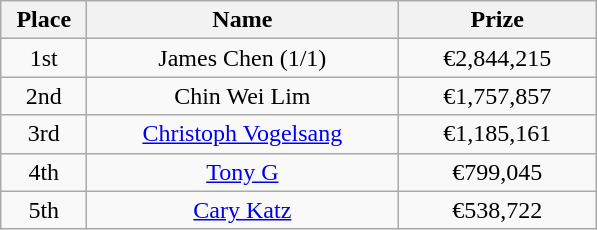<table class="wikitable">
<tr>
<th width="50">Place</th>
<th width="200">Name</th>
<th width="125">Prize</th>
</tr>
<tr>
<td align = "center">1st</td>
<td align = "center">James Chen (1/1)</td>
<td align = "center">€2,844,215</td>
</tr>
<tr>
<td align = "center">2nd</td>
<td align = "center">Chin Wei Lim</td>
<td align = "center">€1,757,857</td>
</tr>
<tr>
<td align = "center">3rd</td>
<td align = "center"><a href='#'>Christoph Vogelsang</a></td>
<td align = "center">€1,185,161</td>
</tr>
<tr>
<td align = "center">4th</td>
<td align = "center"><a href='#'>Tony G</a></td>
<td align = "center">€799,045</td>
</tr>
<tr>
<td align = "center">5th</td>
<td align = "center"><a href='#'>Cary Katz</a></td>
<td align = "center">€538,722</td>
</tr>
</table>
